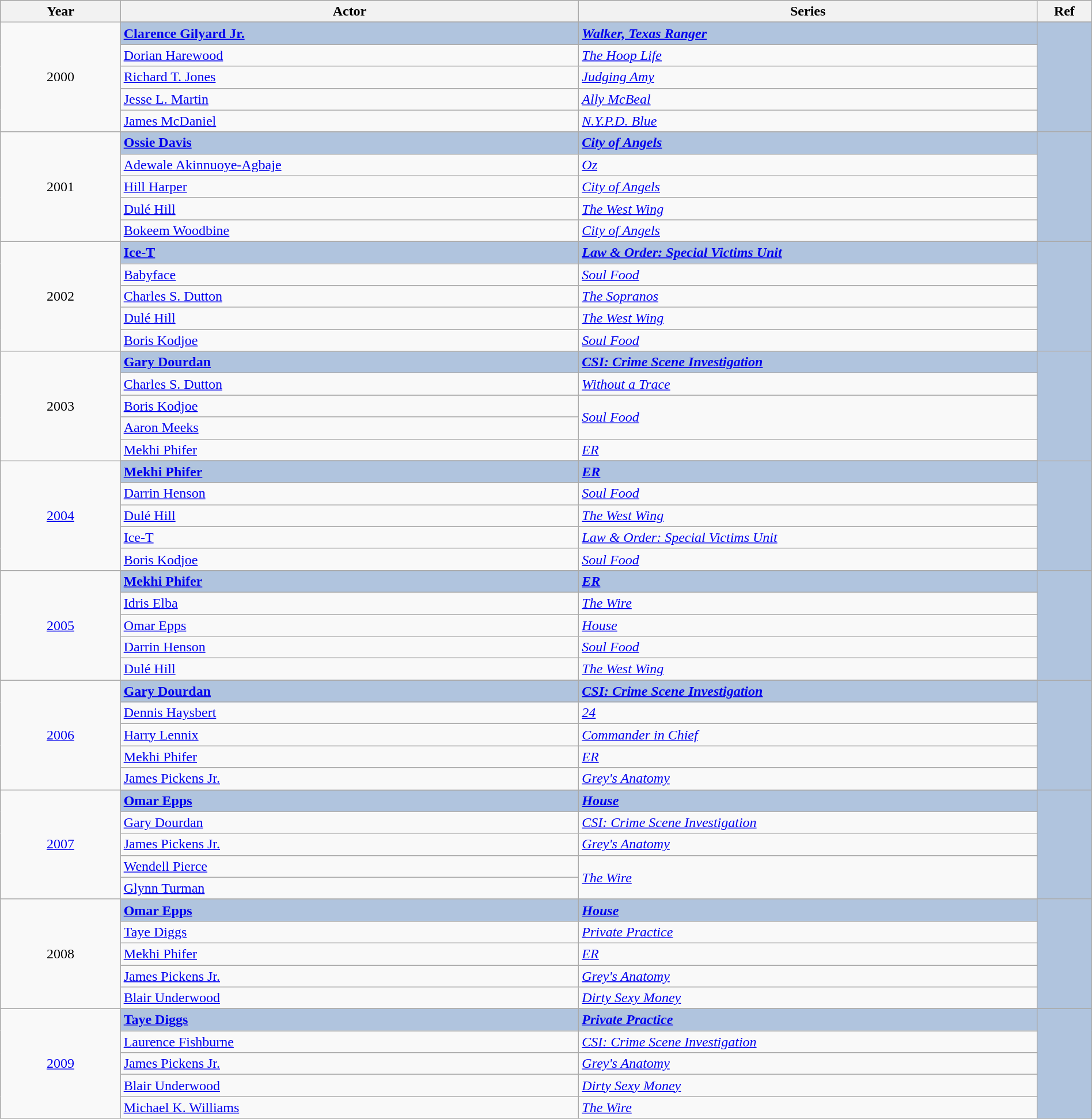<table class="wikitable" style="width:100%;">
<tr style="background:#bebebe;">
<th style="width:11%;">Year</th>
<th style="width:42%;">Actor</th>
<th style="width:42%;">Series</th>
<th style="width:5%;">Ref</th>
</tr>
<tr>
<td rowspan="6" align="center">2000</td>
</tr>
<tr style="background:#B0C4DE">
<td><strong><a href='#'>Clarence Gilyard Jr.</a></strong></td>
<td><strong><em><a href='#'>Walker, Texas Ranger</a></em></strong></td>
<td rowspan="6" align="center"></td>
</tr>
<tr>
<td><a href='#'>Dorian Harewood</a></td>
<td><em><a href='#'>The Hoop Life</a></em></td>
</tr>
<tr>
<td><a href='#'>Richard T. Jones</a></td>
<td><em><a href='#'>Judging Amy</a></em></td>
</tr>
<tr>
<td><a href='#'>Jesse L. Martin</a></td>
<td><em><a href='#'>Ally McBeal</a></em></td>
</tr>
<tr>
<td><a href='#'>James McDaniel</a></td>
<td><em><a href='#'>N.Y.P.D. Blue</a></em></td>
</tr>
<tr>
<td rowspan="6" align="center">2001</td>
</tr>
<tr style="background:#B0C4DE">
<td><strong><a href='#'>Ossie Davis</a></strong></td>
<td><strong><em><a href='#'>City of Angels</a></em></strong></td>
<td rowspan="6" align="center"></td>
</tr>
<tr>
<td><a href='#'>Adewale Akinnuoye-Agbaje</a></td>
<td><em><a href='#'>Oz</a></em></td>
</tr>
<tr>
<td><a href='#'>Hill Harper</a></td>
<td><em><a href='#'>City of Angels</a></em></td>
</tr>
<tr>
<td><a href='#'>Dulé Hill</a></td>
<td><em><a href='#'>The West Wing</a></em></td>
</tr>
<tr>
<td><a href='#'>Bokeem Woodbine</a></td>
<td><em><a href='#'>City of Angels</a></em></td>
</tr>
<tr>
<td rowspan="6" align="center">2002</td>
</tr>
<tr style="background:#B0C4DE">
<td><strong><a href='#'>Ice-T</a></strong></td>
<td><strong><em><a href='#'>Law & Order: Special Victims Unit</a></em></strong></td>
<td rowspan="6" align="center"></td>
</tr>
<tr>
<td><a href='#'>Babyface</a></td>
<td><em><a href='#'>Soul Food</a></em></td>
</tr>
<tr>
<td><a href='#'>Charles S. Dutton</a></td>
<td><em><a href='#'>The Sopranos</a></em></td>
</tr>
<tr>
<td><a href='#'>Dulé Hill</a></td>
<td><em><a href='#'>The West Wing</a></em></td>
</tr>
<tr>
<td><a href='#'>Boris Kodjoe</a></td>
<td><em><a href='#'>Soul Food</a></em></td>
</tr>
<tr>
<td rowspan="6" align="center">2003</td>
</tr>
<tr style="background:#B0C4DE">
<td><strong><a href='#'>Gary Dourdan</a></strong></td>
<td><strong><em><a href='#'>CSI: Crime Scene Investigation</a></em></strong></td>
<td rowspan="6" align="center"></td>
</tr>
<tr>
<td><a href='#'>Charles S. Dutton</a></td>
<td><em><a href='#'>Without a Trace</a></em></td>
</tr>
<tr>
<td><a href='#'>Boris Kodjoe</a></td>
<td rowspan="2"><em><a href='#'>Soul Food</a></em></td>
</tr>
<tr>
<td><a href='#'>Aaron Meeks</a></td>
</tr>
<tr>
<td><a href='#'>Mekhi Phifer</a></td>
<td><em><a href='#'>ER</a></em></td>
</tr>
<tr>
<td rowspan="6" align="center"><a href='#'>2004</a></td>
</tr>
<tr style="background:#B0C4DE">
<td><strong><a href='#'>Mekhi Phifer</a></strong></td>
<td><strong><em><a href='#'>ER</a></em></strong></td>
<td rowspan="6" align="center"></td>
</tr>
<tr>
<td><a href='#'>Darrin Henson</a></td>
<td><em><a href='#'>Soul Food</a></em></td>
</tr>
<tr>
<td><a href='#'>Dulé Hill</a></td>
<td><em><a href='#'>The West Wing</a></em></td>
</tr>
<tr>
<td><a href='#'>Ice-T</a></td>
<td><em><a href='#'>Law & Order: Special Victims Unit</a></em></td>
</tr>
<tr>
<td><a href='#'>Boris Kodjoe</a></td>
<td><em><a href='#'>Soul Food</a></em></td>
</tr>
<tr>
<td rowspan="6" align="center"><a href='#'>2005</a></td>
</tr>
<tr style="background:#B0C4DE">
<td><strong><a href='#'>Mekhi Phifer</a></strong></td>
<td><strong><em><a href='#'>ER</a></em></strong></td>
<td rowspan="6" align="center"></td>
</tr>
<tr>
<td><a href='#'>Idris Elba</a></td>
<td><em><a href='#'>The Wire</a></em></td>
</tr>
<tr>
<td><a href='#'>Omar Epps</a></td>
<td><em><a href='#'>House</a></em></td>
</tr>
<tr>
<td><a href='#'>Darrin Henson</a></td>
<td><em><a href='#'>Soul Food</a></em></td>
</tr>
<tr>
<td><a href='#'>Dulé Hill</a></td>
<td><em><a href='#'>The West Wing</a></em></td>
</tr>
<tr>
<td rowspan="6" align="center"><a href='#'>2006</a></td>
</tr>
<tr style="background:#B0C4DE">
<td><strong><a href='#'>Gary Dourdan</a></strong></td>
<td><strong><em><a href='#'>CSI: Crime Scene Investigation</a></em></strong></td>
<td rowspan="6" align="center"></td>
</tr>
<tr>
<td><a href='#'>Dennis Haysbert</a></td>
<td><em><a href='#'>24</a></em></td>
</tr>
<tr>
<td><a href='#'>Harry Lennix</a></td>
<td><em><a href='#'>Commander in Chief</a></em></td>
</tr>
<tr>
<td><a href='#'>Mekhi Phifer</a></td>
<td><em><a href='#'>ER</a></em></td>
</tr>
<tr>
<td><a href='#'>James Pickens Jr.</a></td>
<td><em><a href='#'>Grey's Anatomy</a></em></td>
</tr>
<tr>
<td rowspan="6" align="center"><a href='#'>2007</a></td>
</tr>
<tr style="background:#B0C4DE">
<td><strong><a href='#'>Omar Epps</a></strong></td>
<td><strong><em><a href='#'>House</a></em></strong></td>
<td rowspan="6" align="center"></td>
</tr>
<tr>
<td><a href='#'>Gary Dourdan</a></td>
<td><em><a href='#'>CSI: Crime Scene Investigation</a></em></td>
</tr>
<tr>
<td><a href='#'>James Pickens Jr.</a></td>
<td><em><a href='#'>Grey's Anatomy</a></em></td>
</tr>
<tr>
<td><a href='#'>Wendell Pierce</a></td>
<td rowspan="2"><em><a href='#'>The Wire</a></em></td>
</tr>
<tr>
<td><a href='#'>Glynn Turman</a></td>
</tr>
<tr>
<td rowspan="6" align="center">2008</td>
</tr>
<tr style="background:#B0C4DE">
<td><strong><a href='#'>Omar Epps</a></strong></td>
<td><strong><em><a href='#'>House</a></em></strong></td>
<td rowspan="6" align="center"></td>
</tr>
<tr>
<td><a href='#'>Taye Diggs</a></td>
<td><em><a href='#'>Private Practice</a></em></td>
</tr>
<tr>
<td><a href='#'>Mekhi Phifer</a></td>
<td><em><a href='#'>ER</a></em></td>
</tr>
<tr>
<td><a href='#'>James Pickens Jr.</a></td>
<td><em><a href='#'>Grey's Anatomy</a></em></td>
</tr>
<tr>
<td><a href='#'>Blair Underwood</a></td>
<td><em><a href='#'>Dirty Sexy Money</a></em></td>
</tr>
<tr>
<td rowspan="6" align="center"><a href='#'>2009</a></td>
</tr>
<tr style="background:#B0C4DE">
<td><strong><a href='#'>Taye Diggs</a></strong></td>
<td><strong><em><a href='#'>Private Practice</a></em></strong></td>
<td rowspan="6" align="center"></td>
</tr>
<tr>
<td><a href='#'>Laurence Fishburne</a></td>
<td><em><a href='#'>CSI: Crime Scene Investigation</a></em></td>
</tr>
<tr>
<td><a href='#'>James Pickens Jr.</a></td>
<td><em><a href='#'>Grey's Anatomy</a></em></td>
</tr>
<tr>
<td><a href='#'>Blair Underwood</a></td>
<td><em><a href='#'>Dirty Sexy Money</a></em></td>
</tr>
<tr>
<td><a href='#'>Michael K. Williams</a></td>
<td><em><a href='#'>The Wire</a></em></td>
</tr>
</table>
